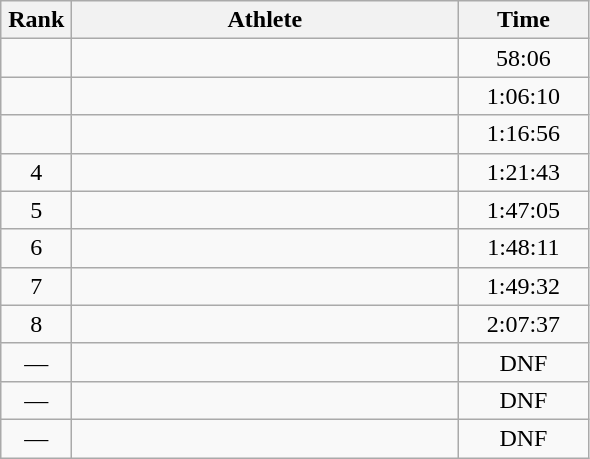<table class=wikitable style="text-align:center">
<tr>
<th width=40>Rank</th>
<th width=250>Athlete</th>
<th width=80>Time</th>
</tr>
<tr>
<td></td>
<td align=left></td>
<td>58:06</td>
</tr>
<tr>
<td></td>
<td align=left></td>
<td>1:06:10</td>
</tr>
<tr>
<td></td>
<td align=left></td>
<td>1:16:56</td>
</tr>
<tr>
<td>4</td>
<td align=left></td>
<td>1:21:43</td>
</tr>
<tr>
<td>5</td>
<td align=left></td>
<td>1:47:05</td>
</tr>
<tr>
<td>6</td>
<td align=left></td>
<td>1:48:11</td>
</tr>
<tr>
<td>7</td>
<td align=left></td>
<td>1:49:32</td>
</tr>
<tr>
<td>8</td>
<td align=left></td>
<td>2:07:37</td>
</tr>
<tr>
<td>—</td>
<td align=left></td>
<td>DNF</td>
</tr>
<tr>
<td>—</td>
<td align=left></td>
<td>DNF</td>
</tr>
<tr>
<td>—</td>
<td align=left></td>
<td>DNF</td>
</tr>
</table>
